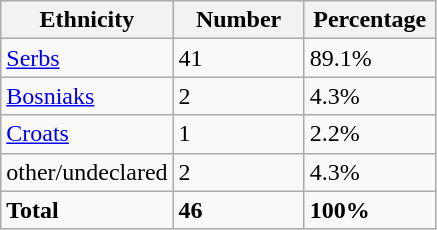<table class="wikitable">
<tr>
<th width="100px">Ethnicity</th>
<th width="80px">Number</th>
<th width="80px">Percentage</th>
</tr>
<tr>
<td><a href='#'>Serbs</a></td>
<td>41</td>
<td>89.1%</td>
</tr>
<tr>
<td><a href='#'>Bosniaks</a></td>
<td>2</td>
<td>4.3%</td>
</tr>
<tr>
<td><a href='#'>Croats</a></td>
<td>1</td>
<td>2.2%</td>
</tr>
<tr>
<td>other/undeclared</td>
<td>2</td>
<td>4.3%</td>
</tr>
<tr>
<td><strong>Total</strong></td>
<td><strong>46</strong></td>
<td><strong>100%</strong></td>
</tr>
</table>
